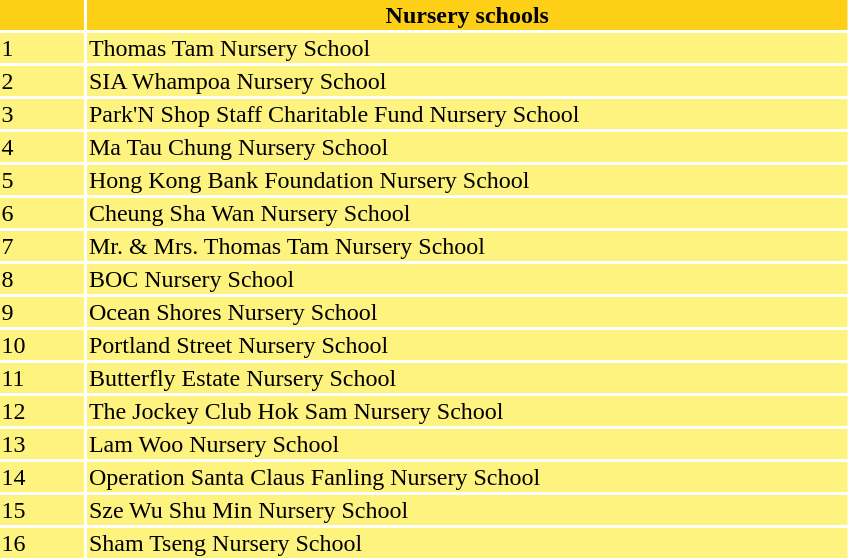<table width=45%>
<tr bgcolor=#FDD017>
<th width=5%></th>
<th width=45%><strong>Nursery schools</strong></th>
</tr>
<tr bgcolor=#FFF380>
<td>1</td>
<td>Thomas Tam Nursery School</td>
</tr>
<tr bgcolor="#FFF380">
<td>2</td>
<td>SIA Whampoa Nursery School</td>
</tr>
<tr bgcolor="#FFF380">
<td>3</td>
<td>Park'N Shop Staff Charitable Fund Nursery School</td>
</tr>
<tr bgcolor="#FFF380">
<td>4</td>
<td>Ma Tau Chung Nursery School</td>
</tr>
<tr bgcolor="#FFF380">
<td>5</td>
<td>Hong Kong Bank Foundation Nursery School</td>
</tr>
<tr bgcolor="#FFF380">
<td>6</td>
<td>Cheung Sha Wan Nursery School</td>
</tr>
<tr bgcolor="#FFF380">
<td>7</td>
<td>Mr. & Mrs. Thomas Tam Nursery School</td>
</tr>
<tr bgcolor="#FFF380">
<td>8</td>
<td>BOC Nursery School</td>
</tr>
<tr bgcolor="#FFF380">
<td>9</td>
<td>Ocean Shores Nursery School</td>
</tr>
<tr bgcolor="#FFF380">
<td>10</td>
<td>Portland Street Nursery School</td>
</tr>
<tr bgcolor="#FFF380">
<td>11</td>
<td>Butterfly Estate Nursery School</td>
</tr>
<tr bgcolor="#FFF380">
<td>12</td>
<td>The Jockey Club Hok Sam Nursery School</td>
</tr>
<tr bgcolor="#FFF380">
<td>13</td>
<td>Lam Woo Nursery School</td>
</tr>
<tr bgcolor="#FFF380">
<td>14</td>
<td>Operation Santa Claus Fanling Nursery School</td>
</tr>
<tr bgcolor="#FFF380">
<td>15</td>
<td>Sze Wu Shu Min Nursery School</td>
</tr>
<tr bgcolor="#FFF380">
<td>16</td>
<td>Sham Tseng Nursery School</td>
</tr>
</table>
